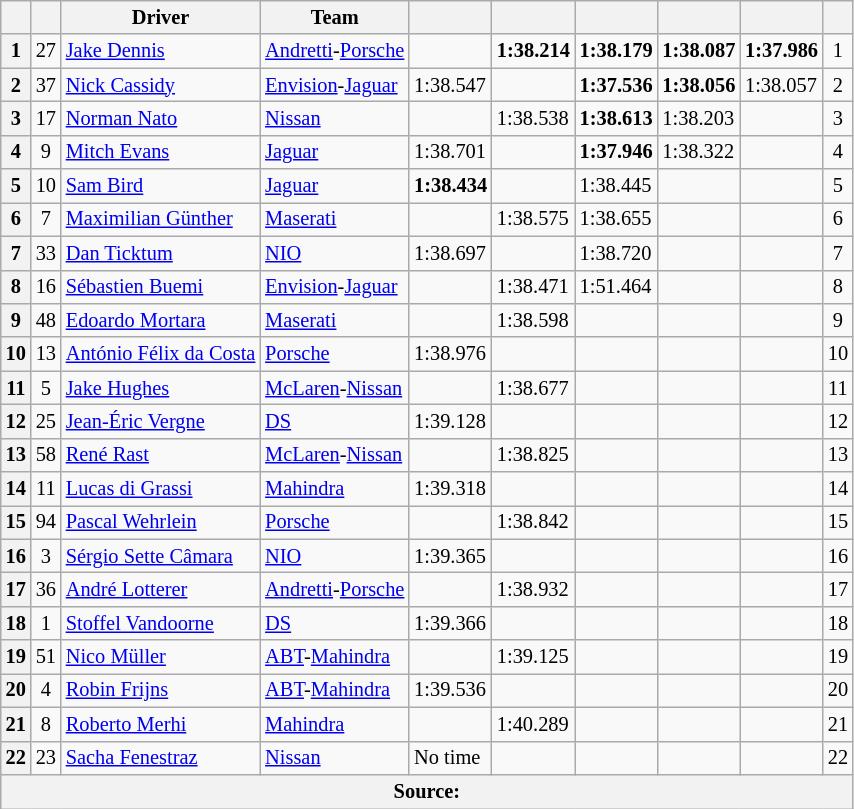<table class="wikitable sortable" style="font-size: 85%">
<tr>
<th scope="col"></th>
<th scope="col"></th>
<th scope="col">Driver</th>
<th scope="col">Team</th>
<th scope="col"></th>
<th scope="col"></th>
<th scope="col"></th>
<th scope="col"></th>
<th scope="col"></th>
<th scope="col"></th>
</tr>
<tr>
<th scope="row">1</th>
<td align="center">27</td>
<td data-sort-value=""> <a href='#'>Jake Dennis</a></td>
<td><a href='#'>Andretti</a>-<a href='#'>Porsche</a></td>
<td></td>
<td><strong>1:38.214</strong></td>
<td><strong>1:38.179</strong></td>
<td><strong>1:38.087</strong></td>
<td><strong>1:37.986</strong></td>
<td align="center">1</td>
</tr>
<tr>
<th scope="row">2</th>
<td align="center">37</td>
<td data-sort-value=""> <a href='#'>Nick Cassidy</a></td>
<td><a href='#'>Envision</a>-<a href='#'>Jaguar</a></td>
<td>1:38.547</td>
<td></td>
<td><strong>1:37.536</strong></td>
<td><strong>1:38.056</strong></td>
<td>1:38.057</td>
<td align="center">2</td>
</tr>
<tr>
<th scope="row">3</th>
<td align="center">17</td>
<td data-sort-value=""> <a href='#'>Norman Nato</a></td>
<td><a href='#'>Nissan</a></td>
<td></td>
<td>1:38.538</td>
<td><strong>1:38.613</strong></td>
<td>1:38.203</td>
<td></td>
<td align="center">3</td>
</tr>
<tr>
<th scope="row">4</th>
<td align="center">9</td>
<td data-sort-value=""> <a href='#'>Mitch Evans</a></td>
<td><a href='#'>Jaguar</a></td>
<td>1:38.701</td>
<td></td>
<td><strong>1:37.946</strong></td>
<td>1:38.322</td>
<td></td>
<td align="center">4</td>
</tr>
<tr>
<th scope="row">5</th>
<td align="center">10</td>
<td data-sort-value=""> <a href='#'>Sam Bird</a></td>
<td><a href='#'>Jaguar</a></td>
<td><strong>1:38.434</strong></td>
<td></td>
<td>1:38.445</td>
<td></td>
<td></td>
<td align="center">5</td>
</tr>
<tr>
<th scope="row">6</th>
<td align="center">7</td>
<td data-sort-value=""> <a href='#'>Maximilian Günther</a></td>
<td><a href='#'>Maserati</a></td>
<td></td>
<td>1:38.575</td>
<td>1:38.655</td>
<td></td>
<td></td>
<td align="center">6</td>
</tr>
<tr>
<th scope="row">7</th>
<td align="center">33</td>
<td data-sort-value=""> <a href='#'>Dan Ticktum</a></td>
<td><a href='#'>NIO</a></td>
<td>1:38.697</td>
<td></td>
<td>1:38.720</td>
<td></td>
<td></td>
<td align="center">7</td>
</tr>
<tr>
<th scope="row">8</th>
<td align="center">16</td>
<td data-sort-value=""> <a href='#'>Sébastien Buemi</a></td>
<td><a href='#'>Envision</a>-<a href='#'>Jaguar</a></td>
<td></td>
<td>1:38.471</td>
<td>1:51.464</td>
<td></td>
<td></td>
<td align="center">8</td>
</tr>
<tr>
<th scope="row">9</th>
<td align="center">48</td>
<td data-sort-value=""> <a href='#'>Edoardo Mortara</a></td>
<td><a href='#'>Maserati</a></td>
<td></td>
<td>1:38.598</td>
<td></td>
<td></td>
<td></td>
<td align="center">9</td>
</tr>
<tr>
<th scope="row">10</th>
<td align="center">13</td>
<td data-sort-value=""> <a href='#'>António Félix da Costa</a></td>
<td><a href='#'>Porsche</a></td>
<td>1:38.976</td>
<td></td>
<td></td>
<td></td>
<td></td>
<td align="center">10</td>
</tr>
<tr>
<th scope="row">11</th>
<td align="center">5</td>
<td data-sort-value=""> <a href='#'>Jake Hughes</a></td>
<td><a href='#'>McLaren</a>-<a href='#'>Nissan</a></td>
<td></td>
<td>1:38.677</td>
<td></td>
<td></td>
<td></td>
<td align="center">11</td>
</tr>
<tr>
<th scope="row">12</th>
<td align="center">25</td>
<td data-sort-value=""> <a href='#'>Jean-Éric Vergne</a></td>
<td><a href='#'>DS</a></td>
<td>1:39.128</td>
<td></td>
<td></td>
<td></td>
<td></td>
<td align="center">12</td>
</tr>
<tr>
<th scope="row">13</th>
<td align="center">58</td>
<td data-sort-value=""> <a href='#'>René Rast</a></td>
<td><a href='#'>McLaren</a>-<a href='#'>Nissan</a></td>
<td></td>
<td>1:38.825</td>
<td></td>
<td></td>
<td></td>
<td align="center">13</td>
</tr>
<tr>
<th scope="row">14</th>
<td align="center">11</td>
<td data-sort-value=""> <a href='#'>Lucas di Grassi</a></td>
<td><a href='#'>Mahindra</a></td>
<td>1:39.318</td>
<td></td>
<td></td>
<td></td>
<td></td>
<td align="center">14</td>
</tr>
<tr>
<th scope="row">15</th>
<td align="center">94</td>
<td data-sort-value=""> <a href='#'>Pascal Wehrlein</a></td>
<td><a href='#'>Porsche</a></td>
<td></td>
<td>1:38.842</td>
<td></td>
<td></td>
<td></td>
<td align="center">15</td>
</tr>
<tr>
<th scope="row">16</th>
<td align="center">3</td>
<td data-sort-value=""> <a href='#'>Sérgio Sette Câmara</a></td>
<td><a href='#'>NIO</a></td>
<td>1:39.365</td>
<td></td>
<td></td>
<td></td>
<td></td>
<td align="center">16</td>
</tr>
<tr>
<th scope="row">17</th>
<td align="center">36</td>
<td data-sort-value=""> <a href='#'>André Lotterer</a></td>
<td><a href='#'>Andretti</a>-<a href='#'>Porsche</a></td>
<td></td>
<td>1:38.932</td>
<td></td>
<td></td>
<td></td>
<td align="center">17</td>
</tr>
<tr>
<th scope="row">18</th>
<td align="center">1</td>
<td data-sort-value=""> <a href='#'>Stoffel Vandoorne</a></td>
<td><a href='#'>DS</a></td>
<td>1:39.366</td>
<td></td>
<td></td>
<td></td>
<td></td>
<td align="center">18</td>
</tr>
<tr>
<th scope="row">19</th>
<td align="center">51</td>
<td data-sort-value=""> <a href='#'>Nico Müller</a></td>
<td><a href='#'>ABT</a>-<a href='#'>Mahindra</a></td>
<td></td>
<td>1:39.125</td>
<td></td>
<td></td>
<td></td>
<td align="center">19</td>
</tr>
<tr>
<th scope="row">20</th>
<td align="center">4</td>
<td data-sort-value=""> <a href='#'>Robin Frijns</a></td>
<td><a href='#'>ABT</a>-<a href='#'>Mahindra</a></td>
<td>1:39.536</td>
<td></td>
<td></td>
<td></td>
<td></td>
<td align="center">20</td>
</tr>
<tr>
<th scope="row">21</th>
<td align="center">8</td>
<td data-sort-value=""> <a href='#'>Roberto Merhi</a></td>
<td><a href='#'>Mahindra</a></td>
<td></td>
<td>1:40.289</td>
<td></td>
<td></td>
<td></td>
<td align="center">21</td>
</tr>
<tr>
<th scope="row">22</th>
<td align="center">23</td>
<td data-sort-value=""> <a href='#'>Sacha Fenestraz</a></td>
<td><a href='#'>Nissan</a></td>
<td>No time</td>
<td></td>
<td></td>
<td></td>
<td></td>
<td align="center">22</td>
</tr>
<tr>
<th colspan="10">Source:</th>
</tr>
</table>
